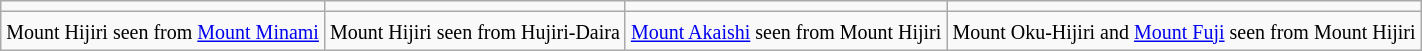<table class="wikitable">
<tr>
<td></td>
<td></td>
<td></td>
<td></td>
</tr>
<tr>
<td><small>Mount Hijiri seen from <a href='#'>Mount Minami</a></small></td>
<td><small>Mount Hijiri seen from Hujiri-Daira</small></td>
<td><small><a href='#'>Mount Akaishi</a> seen from Mount Hijiri</small></td>
<td><small>Mount Oku-Hijiri and <a href='#'>Mount Fuji</a> seen from Mount Hijiri</small></td>
</tr>
</table>
